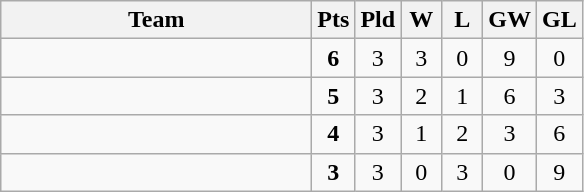<table class="wikitable" style="text-align:center">
<tr>
<th width=200>Team</th>
<th width=20>Pts</th>
<th width=20>Pld</th>
<th width=20>W</th>
<th width=20>L</th>
<th width=20>GW</th>
<th width=20>GL</th>
</tr>
<tr>
<td style="text-align:left;"></td>
<td><strong>6</strong></td>
<td>3</td>
<td>3</td>
<td>0</td>
<td>9</td>
<td>0</td>
</tr>
<tr>
<td style="text-align:left;"></td>
<td><strong>5</strong></td>
<td>3</td>
<td>2</td>
<td>1</td>
<td>6</td>
<td>3</td>
</tr>
<tr>
<td style="text-align:left;"></td>
<td><strong>4</strong></td>
<td>3</td>
<td>1</td>
<td>2</td>
<td>3</td>
<td>6</td>
</tr>
<tr>
<td style="text-align:left;"></td>
<td><strong>3</strong></td>
<td>3</td>
<td>0</td>
<td>3</td>
<td>0</td>
<td>9</td>
</tr>
</table>
